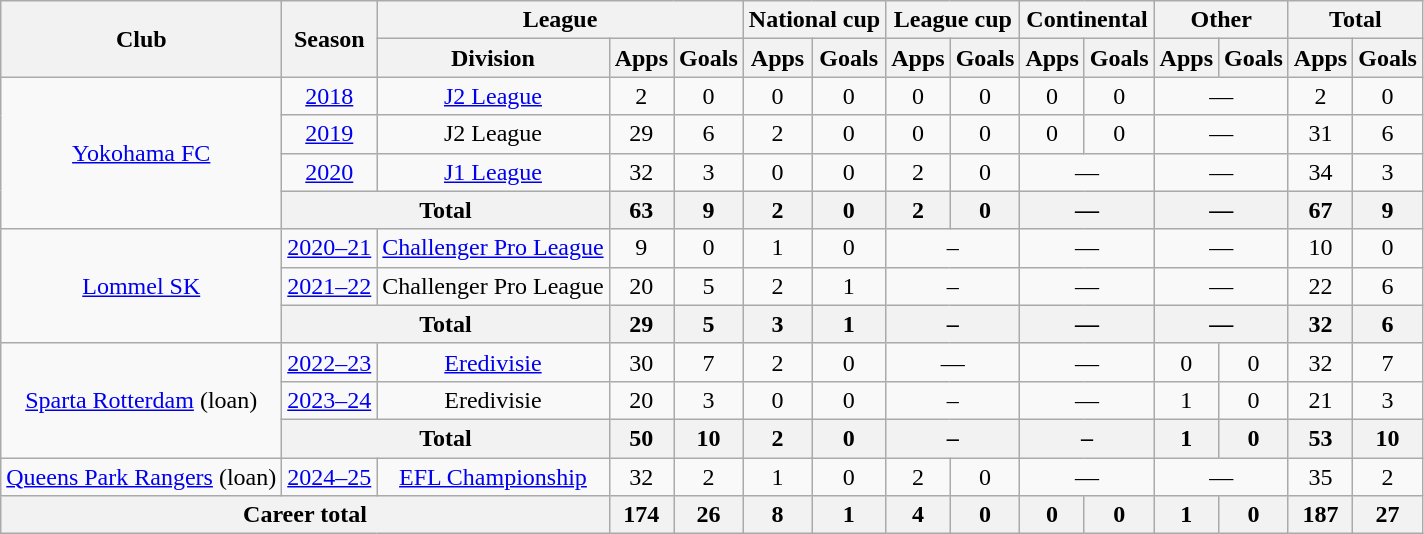<table class="wikitable" style="text-align:center">
<tr>
<th rowspan="2">Club</th>
<th rowspan="2">Season</th>
<th colspan="3">League</th>
<th colspan="2">National cup</th>
<th colspan="2">League cup</th>
<th colspan="2">Continental</th>
<th colspan="2">Other</th>
<th colspan="2">Total</th>
</tr>
<tr>
<th>Division</th>
<th>Apps</th>
<th>Goals</th>
<th>Apps</th>
<th>Goals</th>
<th>Apps</th>
<th>Goals</th>
<th>Apps</th>
<th>Goals</th>
<th>Apps</th>
<th>Goals</th>
<th>Apps</th>
<th>Goals</th>
</tr>
<tr>
<td rowspan="4"><a href='#'>Yokohama FC</a></td>
<td><a href='#'>2018</a></td>
<td><a href='#'>J2 League</a></td>
<td>2</td>
<td>0</td>
<td>0</td>
<td>0</td>
<td>0</td>
<td>0</td>
<td>0</td>
<td>0</td>
<td colspan="2">—</td>
<td>2</td>
<td>0</td>
</tr>
<tr>
<td><a href='#'>2019</a></td>
<td>J2 League</td>
<td>29</td>
<td>6</td>
<td>2</td>
<td>0</td>
<td>0</td>
<td>0</td>
<td>0</td>
<td>0</td>
<td colspan="2">—</td>
<td>31</td>
<td>6</td>
</tr>
<tr>
<td><a href='#'>2020</a></td>
<td><a href='#'>J1 League</a></td>
<td>32</td>
<td>3</td>
<td>0</td>
<td>0</td>
<td>2</td>
<td>0</td>
<td colspan="2">—</td>
<td colspan="2">—</td>
<td>34</td>
<td>3</td>
</tr>
<tr>
<th colspan=2>Total</th>
<th>63</th>
<th>9</th>
<th>2</th>
<th>0</th>
<th>2</th>
<th>0</th>
<th colspan="2">—</th>
<th colspan="2">—</th>
<th>67</th>
<th>9</th>
</tr>
<tr>
<td rowspan="3"><a href='#'>Lommel SK</a></td>
<td><a href='#'>2020–21</a></td>
<td><a href='#'>Challenger Pro League</a></td>
<td>9</td>
<td>0</td>
<td>1</td>
<td>0</td>
<td colspan=2>–</td>
<td colspan="2">—</td>
<td colspan="2">—</td>
<td>10</td>
<td>0</td>
</tr>
<tr>
<td><a href='#'>2021–22</a></td>
<td>Challenger Pro League</td>
<td>20</td>
<td>5</td>
<td>2</td>
<td>1</td>
<td colspan=2>–</td>
<td colspan="2">—</td>
<td colspan="2">—</td>
<td>22</td>
<td>6</td>
</tr>
<tr>
<th colspan=2>Total</th>
<th>29</th>
<th>5</th>
<th>3</th>
<th>1</th>
<th colspan=2>–</th>
<th colspan="2">—</th>
<th colspan="2">—</th>
<th>32</th>
<th>6</th>
</tr>
<tr>
<td rowspan="3"><a href='#'>Sparta Rotterdam</a> (loan)</td>
<td><a href='#'>2022–23</a></td>
<td><a href='#'>Eredivisie</a></td>
<td>30</td>
<td>7</td>
<td>2</td>
<td>0</td>
<td colspan=2>—</td>
<td colspan="2">—</td>
<td>0</td>
<td>0</td>
<td>32</td>
<td>7</td>
</tr>
<tr>
<td><a href='#'>2023–24</a></td>
<td>Eredivisie</td>
<td>20</td>
<td>3</td>
<td>0</td>
<td>0</td>
<td colspan=2>–</td>
<td colspan="2">—</td>
<td>1</td>
<td>0</td>
<td>21</td>
<td>3</td>
</tr>
<tr>
<th colspan=2>Total</th>
<th>50</th>
<th>10</th>
<th>2</th>
<th>0</th>
<th colspan=2>–</th>
<th colspan=2>–</th>
<th>1</th>
<th>0</th>
<th>53</th>
<th>10</th>
</tr>
<tr>
<td rowspan="1"><a href='#'>Queens Park Rangers</a> (loan)</td>
<td><a href='#'>2024–25</a></td>
<td><a href='#'>EFL Championship</a></td>
<td>32</td>
<td>2</td>
<td>1</td>
<td>0</td>
<td>2</td>
<td>0</td>
<td colspan=2>—</td>
<td colspan="2">—</td>
<td>35</td>
<td>2</td>
</tr>
<tr>
<th colspan=3>Career total</th>
<th>174</th>
<th>26</th>
<th>8</th>
<th>1</th>
<th>4</th>
<th>0</th>
<th>0</th>
<th>0</th>
<th>1</th>
<th>0</th>
<th>187</th>
<th>27</th>
</tr>
</table>
